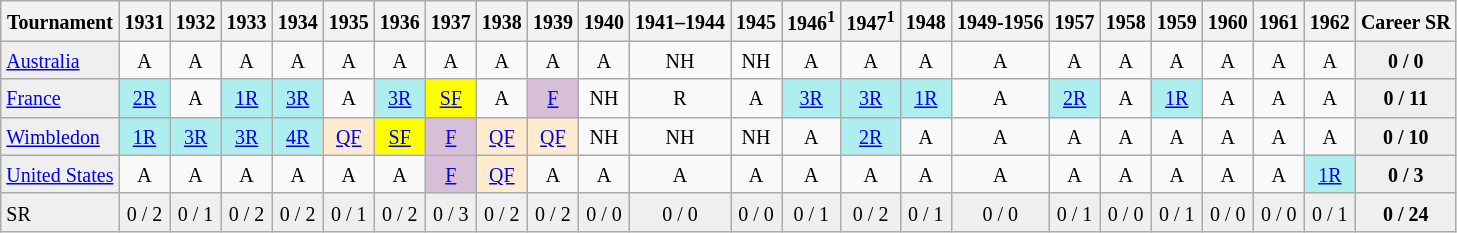<table class="wikitable">
<tr>
<th><small>Tournament</small></th>
<th><small>1931</small></th>
<th><small>1932</small></th>
<th><small>1933</small></th>
<th><small>1934</small></th>
<th><small>1935</small></th>
<th><small>1936</small></th>
<th><small>1937</small></th>
<th><small>1938</small></th>
<th><small>1939</small></th>
<th><small>1940</small></th>
<th><small>1941–1944</small></th>
<th><small>1945</small></th>
<th><small>1946<sup>1</sup></small></th>
<th><small>1947<sup>1</sup></small></th>
<th><small>1948</small></th>
<th><small>1949-1956</small></th>
<th><small>1957</small></th>
<th><small>1958</small></th>
<th><small>1959</small></th>
<th><small>1960</small></th>
<th><small>1961</small></th>
<th><small>1962</small></th>
<th><small>Career SR</small></th>
</tr>
<tr>
<td style="background:#EFEFEF;"><a href='#'><small>Australia</small></a></td>
<td align="center"><small>A</small></td>
<td align="center"><small>A</small></td>
<td align="center"><small>A</small></td>
<td align="center"><small>A</small></td>
<td align="center"><small>A</small></td>
<td align="center"><small>A</small></td>
<td align="center"><small>A</small></td>
<td align="center"><small>A</small></td>
<td align="center"><small>A</small></td>
<td align="center"><small>A</small></td>
<td align="center"><small>NH</small></td>
<td align="center"><small>NH</small></td>
<td align="center"><small>A</small></td>
<td align="center"><small>A</small></td>
<td align="center"><small>A</small></td>
<td align="center"><small>A</small></td>
<td align="center"><small>A</small></td>
<td align="center"><small>A</small></td>
<td align="center"><small>A</small></td>
<td align="center"><small>A</small></td>
<td align="center"><small>A</small></td>
<td align="center"><small>A</small></td>
<td align="center" style="background:#EFEFEF;"><strong><small>0 / 0</small></strong></td>
</tr>
<tr>
<td style="background:#EFEFEF;"><a href='#'><small>France</small></a></td>
<td align="center" style="background:#afeeee;"><a href='#'><small>2R</small></a></td>
<td align="center"><small>A</small></td>
<td align="center" style="background:#afeeee;"><a href='#'><small>1R</small></a></td>
<td align="center" style="background:#afeeee;"><a href='#'><small>3R</small></a></td>
<td align="center"><small>A</small></td>
<td align="center" style="background:#afeeee;"><a href='#'><small>3R</small></a></td>
<td align="center" style="background:yellow;"><a href='#'><small>SF</small></a></td>
<td align="center"><small>A</small></td>
<td align="center" style="background:#D8BFD8;"><a href='#'><small>F</small></a></td>
<td align="center"><small>NH</small></td>
<td align="center"><small>R</small></td>
<td align="center"><small>A</small></td>
<td align="center" style="background:#afeeee;"><a href='#'><small>3R</small></a></td>
<td align="center" style="background:#afeeee;"><a href='#'><small>3R</small></a></td>
<td align="center" style="background:#afeeee;"><a href='#'><small>1R</small></a></td>
<td align="center"><small>A</small></td>
<td align="center" style="background:#afeeee;"><small><a href='#'>2R</a></small></td>
<td align="center"><small>A</small></td>
<td align="center" style="background:#afeeee;"><small><a href='#'>1R</a></small></td>
<td align="center"><small>A</small></td>
<td align="center"><small>A</small></td>
<td align="center"><small>A</small></td>
<td style="background:#EFEFEF;" align="center"><strong><small>0 / 11</small></strong></td>
</tr>
<tr>
<td style="background:#EFEFEF;"><a href='#'><small>Wimbledon</small></a></td>
<td align="center" style="background:#afeeee;"><a href='#'><small>1R</small></a></td>
<td align="center" style="background:#afeeee;"><a href='#'><small>3R</small></a></td>
<td align="center" style="background:#afeeee;"><a href='#'><small>3R</small></a></td>
<td align="center" style="background:#afeeee;"><a href='#'><small>4R</small></a></td>
<td align="center" style="background:#ffebcd;"><a href='#'><small>QF</small></a></td>
<td align="center" style="background:yellow;"><a href='#'><small>SF</small></a></td>
<td align="center" style="background:#D8BFD8;"><a href='#'><small>F</small></a></td>
<td align="center" style="background:#ffebcd;"><a href='#'><small>QF</small></a></td>
<td align="center" style="background:#ffebcd;"><a href='#'><small>QF</small></a></td>
<td align="center"><small>NH</small></td>
<td align="center"><small>NH</small></td>
<td align="center"><small>NH</small></td>
<td align="center"><small>A</small></td>
<td align="center" style="background:#afeeee;"><a href='#'><small>2R</small></a></td>
<td align="center"><small>A</small></td>
<td align="center"><small>A</small></td>
<td align="center"><small>A</small></td>
<td align="center"><small>A</small></td>
<td align="center"><small>A</small></td>
<td align="center"><small>A</small></td>
<td align="center"><small>A</small></td>
<td align="center"><small>A</small></td>
<td align="center" style="background:#EFEFEF;"><strong><small>0 / 10</small></strong></td>
</tr>
<tr>
<td style="background:#EFEFEF;"><a href='#'><small>United States</small></a></td>
<td align="center"><small>A</small></td>
<td align="center"><small>A</small></td>
<td align="center"><small>A</small></td>
<td align="center"><small>A</small></td>
<td align="center"><small>A</small></td>
<td align="center"><small>A</small></td>
<td align="center" style="background:#D8BFD8;"><a href='#'><small>F</small></a></td>
<td align="center" style="background:#ffebcd;"><a href='#'><small>QF</small></a></td>
<td align="center"><small>A</small></td>
<td align="center"><small>A</small></td>
<td align="center"><small>A</small></td>
<td align="center"><small>A</small></td>
<td align="center"><small>A</small></td>
<td align="center"><small>A</small></td>
<td align="center"><small>A</small></td>
<td align="center"><small>A</small></td>
<td align="center"><small>A</small></td>
<td align="center"><small>A</small></td>
<td align="center"><small>A</small></td>
<td align="center"><small>A</small></td>
<td align="center"><small>A</small></td>
<td align="center" style="background:#afeeee;"><small><a href='#'>1R</a></small></td>
<td style="background:#EFEFEF;" align="center"><strong><small>0 / 3</small></strong></td>
</tr>
<tr>
<td style="background:#EFEFEF;"><small>SR</small></td>
<td align="center" style="background:#EFEFEF;"><small>0 / 2</small></td>
<td align="center" style="background:#EFEFEF;"><small>0 / 1</small></td>
<td align="center" style="background:#EFEFEF;"><small>0 / 2</small></td>
<td align="center" style="background:#EFEFEF;"><small>0 / 2</small></td>
<td align="center" style="background:#EFEFEF;"><small>0 / 1</small></td>
<td align="center" style="background:#EFEFEF;"><small>0 / 2</small></td>
<td align="center" style="background:#EFEFEF;"><small>0 / 3</small></td>
<td align="center" style="background:#EFEFEF;"><small>0 / 2</small></td>
<td align="center" style="background:#EFEFEF;"><small>0 / 2</small></td>
<td align="center" style="background:#EFEFEF;"><small>0 / 0</small></td>
<td align="center" style="background:#EFEFEF;"><small>0 / 0</small></td>
<td align="center" style="background:#EFEFEF;"><small>0 / 0</small></td>
<td align="center" style="background:#EFEFEF;"><small>0 / 1</small></td>
<td align="center" style="background:#EFEFEF;"><small>0 / 2</small></td>
<td align="center" style="background:#EFEFEF;"><small>0 / 1</small></td>
<td align="center" style="background:#EFEFEF;"><small>0 / 0</small></td>
<td align="center" style="background:#EFEFEF;"><small>0 / 1</small></td>
<td align="center" style="background:#EFEFEF;"><small>0 / 0</small></td>
<td align="center" style="background:#EFEFEF;"><small>0 / 1</small></td>
<td align="center" style="background:#EFEFEF;"><small>0 / 0</small></td>
<td align="center" style="background:#EFEFEF;"><small>0 / 0</small></td>
<td align="center" style="background:#EFEFEF;"><small>0 / 1</small></td>
<td align="center" style="background:#EFEFEF;"><strong><small>0 / 24</small></strong></td>
</tr>
</table>
